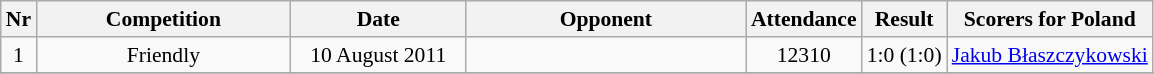<table class="wikitable sortable" style="font-size: 90%; text-align:center">
<tr>
<th>Nr</th>
<th style="width:163px">Competition</th>
<th style="width:110px">Date</th>
<th style="width:180px">Opponent</th>
<th>Attendance</th>
<th>Result</th>
<th>Scorers for Poland</th>
</tr>
<tr>
<td>1</td>
<td>Friendly</td>
<td>10 August 2011</td>
<td></td>
<td>12310</td>
<td>1:0 (1:0)</td>
<td><a href='#'>Jakub Błaszczykowski</a></td>
</tr>
<tr>
</tr>
<tr>
</tr>
</table>
